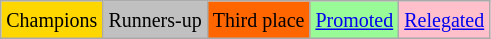<table class="wikitable">
<tr>
<td bgcolor=gold><small>Champions</small></td>
<td bgcolor=silver><small>Runners-up</small></td>
<td bgcolor=ff6600><small>Third place</small></td>
<td bgcolor=palegreen><small><a href='#'>Promoted</a></small></td>
<td bgcolor=pink><small><a href='#'>Relegated</a></small></td>
</tr>
</table>
